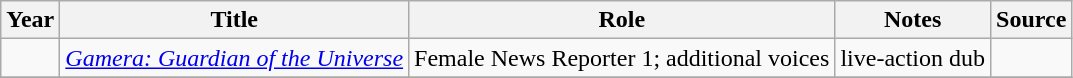<table class="wikitable sortable plainrowheaders">
<tr>
<th>Year</th>
<th>Title</th>
<th>Role</th>
<th class="unsortable">Notes</th>
<th class="unsortable">Source</th>
</tr>
<tr>
<td></td>
<td><em><a href='#'>Gamera: Guardian of the Universe</a></em></td>
<td>Female News Reporter 1; additional voices</td>
<td>live-action dub</td>
<td></td>
</tr>
<tr>
</tr>
</table>
